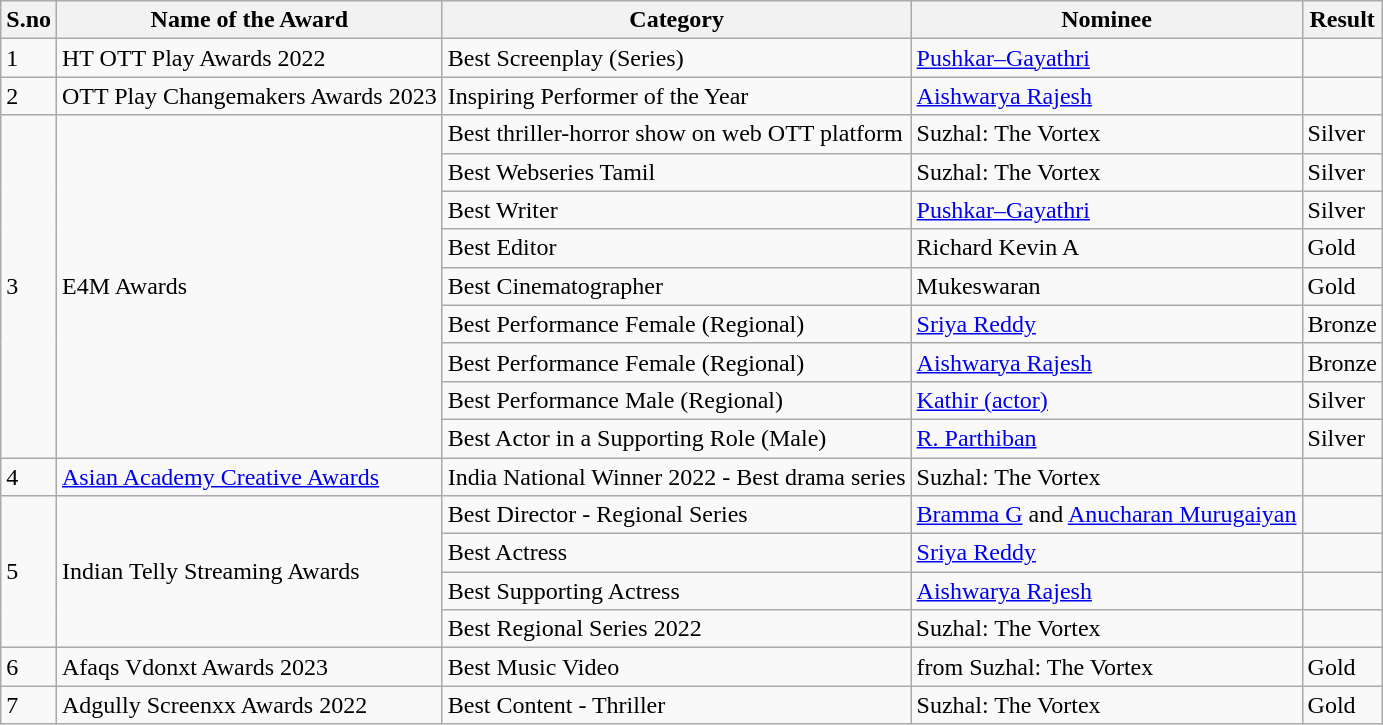<table class="wikitable">
<tr>
<th>S.no</th>
<th>Name of the Award</th>
<th>Category</th>
<th>Nominee</th>
<th>Result</th>
</tr>
<tr>
<td>1</td>
<td>HT OTT Play Awards 2022</td>
<td>Best Screenplay (Series)</td>
<td><a href='#'>Pushkar–Gayathri</a></td>
<td></td>
</tr>
<tr>
<td>2</td>
<td>OTT Play Changemakers Awards 2023</td>
<td>Inspiring Performer of the Year</td>
<td><a href='#'>Aishwarya Rajesh</a></td>
<td></td>
</tr>
<tr>
<td rowspan="9">3</td>
<td rowspan="9">E4M Awards</td>
<td>Best thriller-horror show on web OTT platform</td>
<td>Suzhal: The Vortex</td>
<td>Silver</td>
</tr>
<tr>
<td>Best Webseries Tamil</td>
<td>Suzhal: The Vortex</td>
<td>Silver</td>
</tr>
<tr>
<td>Best Writer</td>
<td><a href='#'>Pushkar–Gayathri</a></td>
<td>Silver</td>
</tr>
<tr>
<td>Best Editor</td>
<td>Richard Kevin A</td>
<td>Gold</td>
</tr>
<tr>
<td>Best Cinematographer</td>
<td>Mukeswaran</td>
<td>Gold</td>
</tr>
<tr>
<td>Best Performance Female (Regional)</td>
<td><a href='#'>Sriya Reddy</a></td>
<td>Bronze</td>
</tr>
<tr>
<td>Best Performance Female (Regional)</td>
<td><a href='#'>Aishwarya Rajesh</a></td>
<td>Bronze</td>
</tr>
<tr>
<td>Best Performance Male (Regional)</td>
<td><a href='#'>Kathir (actor)</a></td>
<td>Silver</td>
</tr>
<tr>
<td>Best Actor in a Supporting Role (Male)</td>
<td><a href='#'>R. Parthiban</a></td>
<td>Silver</td>
</tr>
<tr>
<td>4</td>
<td><a href='#'>Asian Academy Creative Awards</a></td>
<td>India National Winner 2022 - Best drama series</td>
<td>Suzhal: The Vortex</td>
<td></td>
</tr>
<tr>
<td rowspan="4">5</td>
<td rowspan="4">Indian Telly Streaming Awards</td>
<td>Best Director - Regional Series</td>
<td><a href='#'>Bramma G</a> and <a href='#'>Anucharan Murugaiyan</a></td>
<td></td>
</tr>
<tr>
<td>Best Actress</td>
<td><a href='#'>Sriya Reddy</a></td>
<td></td>
</tr>
<tr>
<td>Best Supporting Actress</td>
<td><a href='#'>Aishwarya Rajesh</a></td>
<td></td>
</tr>
<tr>
<td>Best Regional Series 2022</td>
<td>Suzhal: The Vortex</td>
<td></td>
</tr>
<tr>
<td>6</td>
<td>Afaqs Vdonxt Awards 2023</td>
<td>Best Music Video</td>
<td> from Suzhal: The Vortex</td>
<td>Gold</td>
</tr>
<tr>
<td>7</td>
<td>Adgully Screenxx Awards 2022</td>
<td>Best Content - Thriller</td>
<td>Suzhal: The Vortex</td>
<td>Gold</td>
</tr>
</table>
